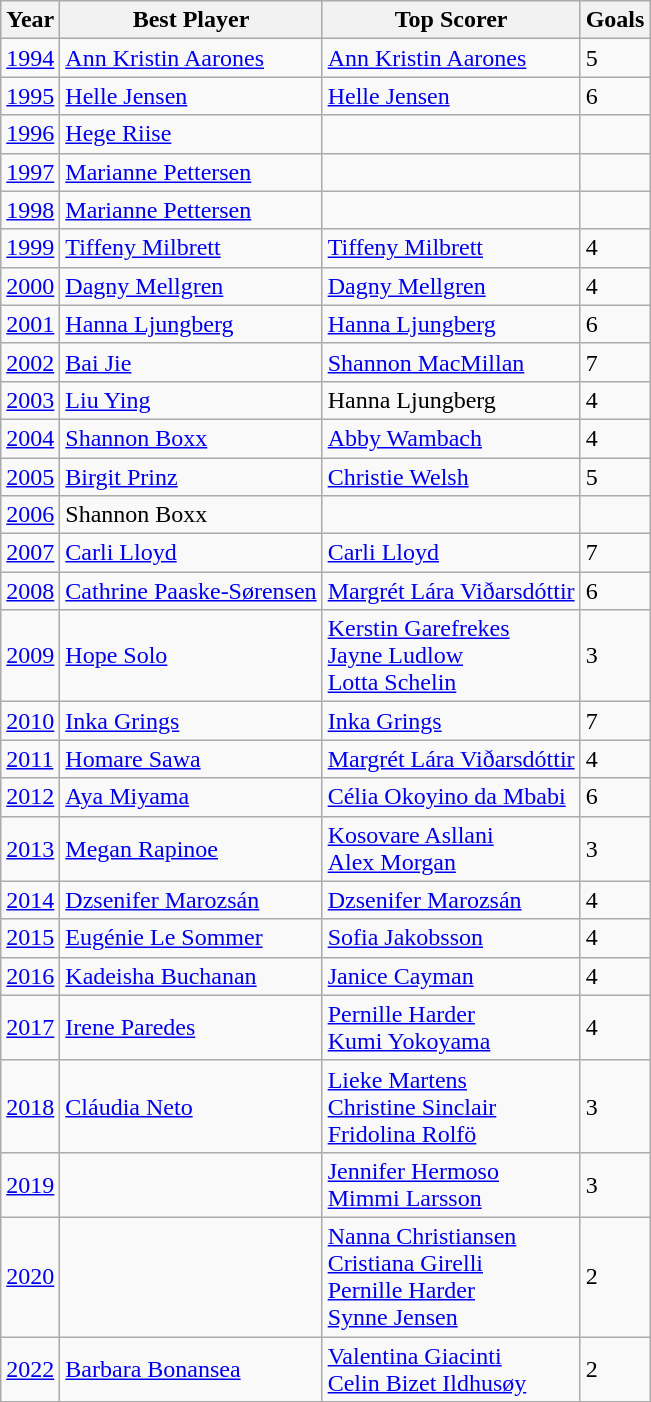<table class="wikitable" style="text-align: left;">
<tr>
<th>Year</th>
<th>Best Player</th>
<th>Top Scorer</th>
<th>Goals</th>
</tr>
<tr>
<td><a href='#'>1994</a></td>
<td> <a href='#'>Ann Kristin Aarones</a></td>
<td> <a href='#'>Ann Kristin Aarones</a></td>
<td>5</td>
</tr>
<tr>
<td><a href='#'>1995</a></td>
<td> <a href='#'>Helle Jensen</a></td>
<td> <a href='#'>Helle Jensen</a></td>
<td>6</td>
</tr>
<tr>
<td><a href='#'>1996</a></td>
<td> <a href='#'>Hege Riise</a></td>
<td></td>
<td></td>
</tr>
<tr>
<td><a href='#'>1997</a></td>
<td> <a href='#'>Marianne Pettersen</a></td>
<td></td>
<td></td>
</tr>
<tr>
<td><a href='#'>1998</a></td>
<td> <a href='#'>Marianne Pettersen</a></td>
<td></td>
<td></td>
</tr>
<tr>
<td><a href='#'>1999</a></td>
<td> <a href='#'>Tiffeny Milbrett</a></td>
<td> <a href='#'>Tiffeny Milbrett</a></td>
<td>4</td>
</tr>
<tr>
<td><a href='#'>2000</a></td>
<td> <a href='#'>Dagny Mellgren</a></td>
<td> <a href='#'>Dagny Mellgren</a></td>
<td>4</td>
</tr>
<tr>
<td><a href='#'>2001</a></td>
<td> <a href='#'>Hanna Ljungberg</a></td>
<td> <a href='#'>Hanna Ljungberg</a></td>
<td>6</td>
</tr>
<tr>
<td><a href='#'>2002</a></td>
<td> <a href='#'>Bai Jie</a></td>
<td> <a href='#'>Shannon MacMillan</a></td>
<td>7</td>
</tr>
<tr>
<td><a href='#'>2003</a></td>
<td> <a href='#'>Liu Ying</a></td>
<td> Hanna Ljungberg</td>
<td>4</td>
</tr>
<tr>
<td><a href='#'>2004</a></td>
<td> <a href='#'>Shannon Boxx</a></td>
<td> <a href='#'>Abby Wambach</a></td>
<td>4</td>
</tr>
<tr>
<td><a href='#'>2005</a></td>
<td> <a href='#'>Birgit Prinz</a></td>
<td> <a href='#'>Christie Welsh</a></td>
<td>5</td>
</tr>
<tr>
<td><a href='#'>2006</a></td>
<td> Shannon Boxx</td>
<td></td>
<td></td>
</tr>
<tr>
<td><a href='#'>2007</a></td>
<td> <a href='#'>Carli Lloyd</a></td>
<td> <a href='#'>Carli Lloyd</a></td>
<td>7</td>
</tr>
<tr>
<td><a href='#'>2008</a></td>
<td> <a href='#'>Cathrine Paaske-Sørensen</a></td>
<td> <a href='#'>Margrét Lára Viðarsdóttir</a></td>
<td>6</td>
</tr>
<tr>
<td><a href='#'>2009</a></td>
<td> <a href='#'>Hope Solo</a></td>
<td> <a href='#'>Kerstin Garefrekes</a><br> <a href='#'>Jayne Ludlow</a><br> <a href='#'>Lotta Schelin</a></td>
<td>3</td>
</tr>
<tr>
<td><a href='#'>2010</a></td>
<td> <a href='#'>Inka Grings</a></td>
<td> <a href='#'>Inka Grings</a></td>
<td>7</td>
</tr>
<tr>
<td><a href='#'>2011</a></td>
<td> <a href='#'>Homare Sawa</a></td>
<td> <a href='#'>Margrét Lára Viðarsdóttir</a></td>
<td>4</td>
</tr>
<tr>
<td><a href='#'>2012</a></td>
<td> <a href='#'>Aya Miyama</a></td>
<td> <a href='#'>Célia Okoyino da Mbabi</a></td>
<td>6</td>
</tr>
<tr>
<td><a href='#'>2013</a></td>
<td> <a href='#'>Megan Rapinoe</a></td>
<td> <a href='#'>Kosovare Asllani</a><br> <a href='#'>Alex Morgan</a></td>
<td>3</td>
</tr>
<tr>
<td><a href='#'>2014</a></td>
<td> <a href='#'>Dzsenifer Marozsán</a></td>
<td> <a href='#'>Dzsenifer Marozsán</a></td>
<td>4</td>
</tr>
<tr>
<td><a href='#'>2015</a></td>
<td> <a href='#'>Eugénie Le Sommer</a></td>
<td> <a href='#'>Sofia Jakobsson</a></td>
<td>4</td>
</tr>
<tr>
<td><a href='#'>2016</a></td>
<td> <a href='#'>Kadeisha Buchanan</a></td>
<td> <a href='#'>Janice Cayman</a></td>
<td>4</td>
</tr>
<tr>
<td><a href='#'>2017</a></td>
<td> <a href='#'>Irene Paredes</a></td>
<td> <a href='#'>Pernille Harder</a><br> <a href='#'>Kumi Yokoyama</a></td>
<td>4</td>
</tr>
<tr>
<td><a href='#'>2018</a></td>
<td> <a href='#'>Cláudia Neto</a></td>
<td> <a href='#'>Lieke Martens</a><br> <a href='#'>Christine Sinclair</a><br> <a href='#'>Fridolina Rolfö</a></td>
<td>3</td>
</tr>
<tr>
<td><a href='#'>2019</a></td>
<td></td>
<td> <a href='#'>Jennifer Hermoso</a><br> <a href='#'>Mimmi Larsson</a></td>
<td>3</td>
</tr>
<tr>
<td><a href='#'>2020</a></td>
<td></td>
<td> <a href='#'>Nanna Christiansen</a><br> <a href='#'>Cristiana Girelli</a><br> <a href='#'>Pernille Harder</a><br> <a href='#'>Synne Jensen</a></td>
<td>2</td>
</tr>
<tr>
<td><a href='#'>2022</a></td>
<td> <a href='#'>Barbara Bonansea</a></td>
<td> <a href='#'>Valentina Giacinti</a><br> <a href='#'>Celin Bizet Ildhusøy</a></td>
<td>2</td>
</tr>
</table>
